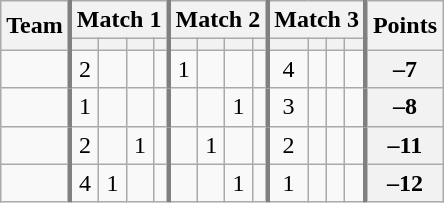<table class="wikitable sortable" style="text-align:center;">
<tr>
<th rowspan=2>Team</th>
<th colspan=4 style="border-left:3px solid gray">Match 1</th>
<th colspan=4 style="border-left:3px solid gray">Match 2</th>
<th colspan=4 style="border-left:3px solid gray">Match 3</th>
<th rowspan=2 style="border-left:3px solid gray">Points</th>
</tr>
<tr>
<th style="border-left:3px solid gray"></th>
<th></th>
<th></th>
<th></th>
<th style="border-left:3px solid gray"></th>
<th></th>
<th></th>
<th></th>
<th style="border-left:3px solid gray"></th>
<th></th>
<th></th>
<th></th>
</tr>
<tr>
<td align=left></td>
<td style="border-left:3px solid gray">2</td>
<td></td>
<td></td>
<td></td>
<td style="border-left:3px solid gray">1</td>
<td></td>
<td></td>
<td></td>
<td style="border-left:3px solid gray">4</td>
<td></td>
<td></td>
<td></td>
<th style="border-left:3px solid gray">–7</th>
</tr>
<tr>
<td align=left></td>
<td style="border-left:3px solid gray">1</td>
<td></td>
<td></td>
<td></td>
<td style="border-left:3px solid gray"></td>
<td></td>
<td>1</td>
<td></td>
<td style="border-left:3px solid gray">3</td>
<td></td>
<td></td>
<td></td>
<th style="border-left:3px solid gray">–8</th>
</tr>
<tr>
<td align=left></td>
<td style="border-left:3px solid gray">2</td>
<td></td>
<td>1</td>
<td></td>
<td style="border-left:3px solid gray"></td>
<td>1</td>
<td></td>
<td></td>
<td style="border-left:3px solid gray">2</td>
<td></td>
<td></td>
<td></td>
<th style="border-left:3px solid gray">–11</th>
</tr>
<tr>
<td align=left></td>
<td style="border-left:3px solid gray">4</td>
<td>1</td>
<td></td>
<td></td>
<td style="border-left:3px solid gray"></td>
<td></td>
<td>1</td>
<td></td>
<td style="border-left:3px solid gray">1</td>
<td></td>
<td></td>
<td></td>
<th style="border-left:3px solid gray">–12</th>
</tr>
</table>
